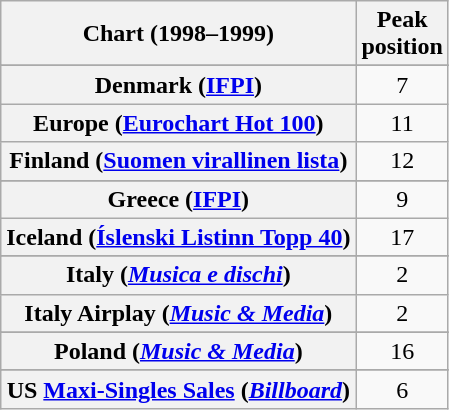<table class="wikitable sortable plainrowheaders" style="text-align:center">
<tr>
<th>Chart (1998–1999)</th>
<th>Peak<br>position</th>
</tr>
<tr>
</tr>
<tr>
</tr>
<tr>
</tr>
<tr>
</tr>
<tr>
</tr>
<tr>
<th scope="row">Denmark (<a href='#'>IFPI</a>)</th>
<td>7</td>
</tr>
<tr>
<th scope="row">Europe (<a href='#'>Eurochart Hot 100</a>)</th>
<td>11</td>
</tr>
<tr>
<th scope="row">Finland (<a href='#'>Suomen virallinen lista</a>)</th>
<td>12</td>
</tr>
<tr>
</tr>
<tr>
<th scope="row">Greece (<a href='#'>IFPI</a>)</th>
<td>9</td>
</tr>
<tr>
<th scope="row">Iceland (<a href='#'>Íslenski Listinn Topp 40</a>)</th>
<td>17</td>
</tr>
<tr>
</tr>
<tr>
<th scope="row">Italy (<em><a href='#'>Musica e dischi</a></em>)</th>
<td>2</td>
</tr>
<tr>
<th scope="row">Italy Airplay (<em><a href='#'>Music & Media</a></em>)</th>
<td>2</td>
</tr>
<tr>
</tr>
<tr>
</tr>
<tr>
</tr>
<tr>
</tr>
<tr>
<th scope="row">Poland (<em><a href='#'>Music & Media</a></em>)</th>
<td>16</td>
</tr>
<tr>
</tr>
<tr>
</tr>
<tr>
</tr>
<tr>
</tr>
<tr>
</tr>
<tr>
</tr>
<tr>
</tr>
<tr>
<th scope="row">US <a href='#'>Maxi-Singles Sales</a> (<em><a href='#'>Billboard</a></em>)</th>
<td>6</td>
</tr>
</table>
